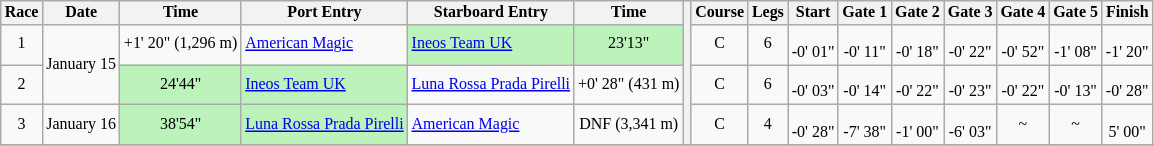<table class="wikitable" style="font-size:8pt;line-height:1;text-align: center;">
<tr>
<th>Race</th>
<th>Date</th>
<th>Time</th>
<th>Port Entry</th>
<th>Starboard Entry</th>
<th>Time</th>
<th rowspan="4"></th>
<th>Course</th>
<th>Legs</th>
<th>Start</th>
<th>Gate 1</th>
<th>Gate 2</th>
<th>Gate 3</th>
<th>Gate 4</th>
<th>Gate 5</th>
<th>Finish</th>
</tr>
<tr>
<td>1<br></td>
<td Rowspan="2">January 15</td>
<td>+1' 20" (1,296 m)</td>
<td style="text-align: left;"> <a href='#'>American Magic</a></td>
<td style="text-align: left;"  bgcolor="#BBF3BB"> <a href='#'>Ineos Team UK</a></td>
<td bgcolor="#BBF3BB">23'13"</td>
<td>C</td>
<td>6</td>
<td><br>-0' 01"</td>
<td><br>-0' 11"</td>
<td><br>-0' 18"</td>
<td><br>-0' 22"</td>
<td><br>-0' 52"</td>
<td><br>-1' 08"</td>
<td><br>-1' 20"</td>
</tr>
<tr>
<td>2<br></td>
<td bgcolor="#BBF3BB">24'44"</td>
<td style="text-align: left;" bgcolor="#BBF3BB"> <a href='#'>Ineos Team UK</a></td>
<td style="text-align: left;"> <a href='#'>Luna Rossa Prada Pirelli</a></td>
<td>+0' 28" (431 m)</td>
<td>C</td>
<td>6</td>
<td><br>-0' 03"</td>
<td><br>-0' 14"</td>
<td><br>-0' 22"</td>
<td><br>-0' 23"</td>
<td><br>-0' 22"</td>
<td><br>-0' 13"</td>
<td><br>-0' 28"</td>
</tr>
<tr>
<td>3<br></td>
<td>January 16</td>
<td bgcolor="#BBF3BB">38'54"</td>
<td style="text-align: left;"  bgcolor="#BBF3BB"> <a href='#'>Luna Rossa Prada Pirelli</a></td>
<td style="text-align: left;"> <a href='#'>American Magic</a></td>
<td>DNF (3,341 m)</td>
<td>C</td>
<td>4</td>
<td><br>-0' 28"</td>
<td><br>-7' 38"</td>
<td><br>-1' 00"</td>
<td><br>-6' 03"</td>
<td>~</td>
<td>~</td>
<td><br>5' 00"</td>
</tr>
<tr>
</tr>
</table>
